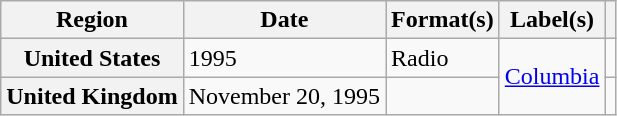<table class="wikitable plainrowheaders">
<tr>
<th scope="col">Region</th>
<th scope="col">Date</th>
<th scope="col">Format(s)</th>
<th scope="col">Label(s)</th>
<th scope="col"></th>
</tr>
<tr>
<th scope="row">United States</th>
<td>1995</td>
<td>Radio</td>
<td rowspan="2"><a href='#'>Columbia</a></td>
<td></td>
</tr>
<tr>
<th scope="row">United Kingdom</th>
<td>November 20, 1995</td>
<td></td>
<td></td>
</tr>
</table>
